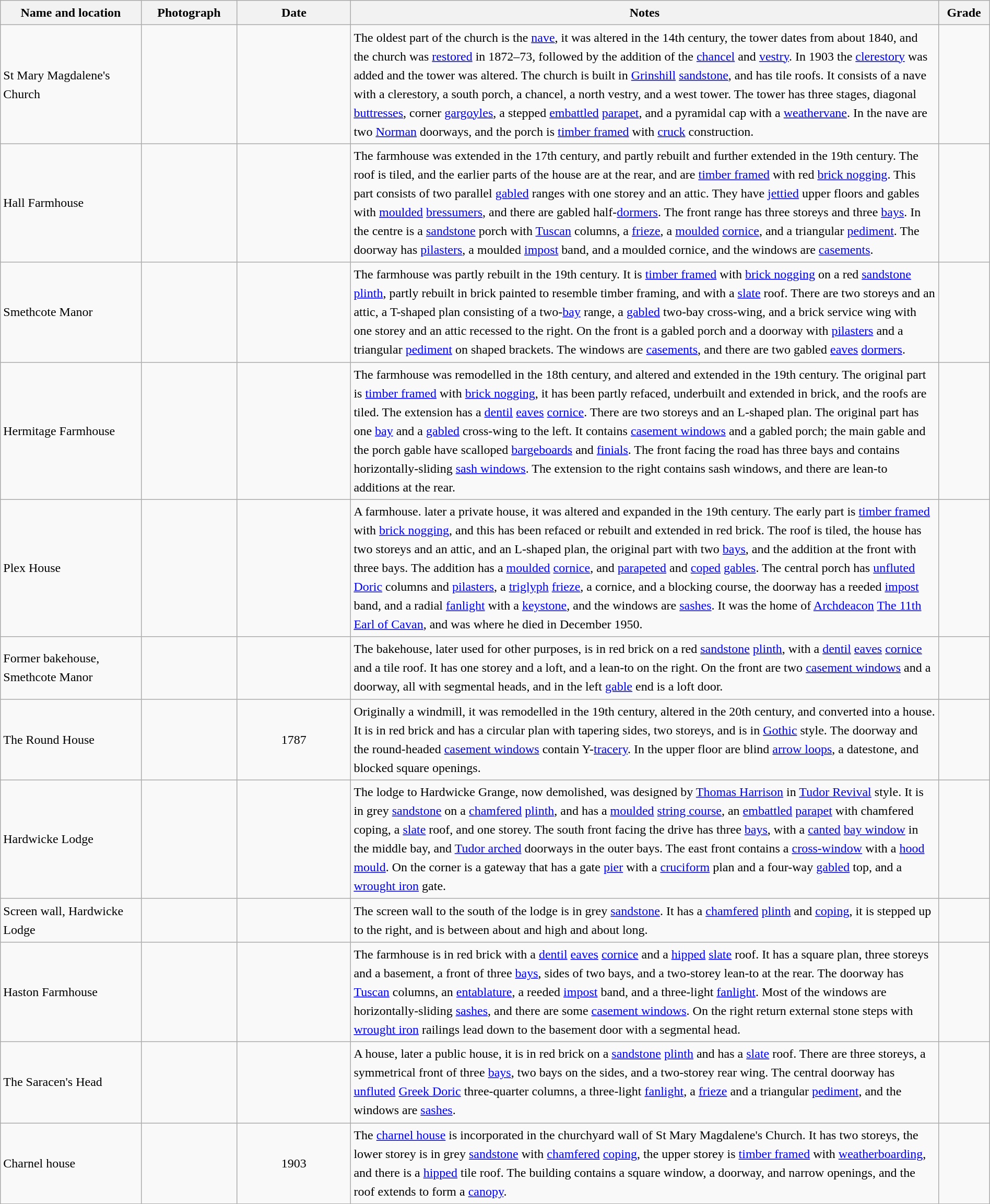<table class="wikitable sortable plainrowheaders" style="width:100%; border:0; text-align:left; line-height:150%;">
<tr>
<th scope="col"  style="width:150px">Name and location</th>
<th scope="col"  style="width:100px" class="unsortable">Photograph</th>
<th scope="col"  style="width:120px">Date</th>
<th scope="col"  style="width:650px" class="unsortable">Notes</th>
<th scope="col"  style="width:50px">Grade</th>
</tr>
<tr>
<td>St Mary Magdalene's Church<br><small></small></td>
<td></td>
<td align="center"></td>
<td>The oldest part of the church is the <a href='#'>nave</a>, it was altered in the 14th century, the tower dates from about 1840, and the church was <a href='#'>restored</a> in 1872–73, followed by the addition of the <a href='#'>chancel</a> and <a href='#'>vestry</a>.  In 1903 the <a href='#'>clerestory</a> was added and the tower was altered.  The church is built in <a href='#'>Grinshill</a> <a href='#'>sandstone</a>, and has tile roofs.  It consists of a nave with a clerestory, a south porch, a chancel, a north vestry, and a west tower.  The tower has three stages, diagonal <a href='#'>buttresses</a>, corner <a href='#'>gargoyles</a>, a stepped <a href='#'>embattled</a> <a href='#'>parapet</a>, and a pyramidal cap with a <a href='#'>weathervane</a>.  In the nave are two <a href='#'>Norman</a> doorways, and the porch is <a href='#'>timber framed</a> with <a href='#'>cruck</a> construction.</td>
<td align="center" ></td>
</tr>
<tr>
<td>Hall Farmhouse<br><small></small></td>
<td></td>
<td align="center"></td>
<td>The farmhouse was extended in the 17th century, and partly rebuilt and further extended in the 19th century.  The roof is tiled, and the earlier parts of the house are at the rear, and are <a href='#'>timber framed</a> with red <a href='#'>brick nogging</a>.  This part consists of two parallel <a href='#'>gabled</a> ranges with one storey and an attic.  They have <a href='#'>jettied</a> upper floors and gables with <a href='#'>moulded</a> <a href='#'>bressumers</a>, and there are gabled half-<a href='#'>dormers</a>.  The front range has three storeys and three <a href='#'>bays</a>.  In the centre is a <a href='#'>sandstone</a> porch with <a href='#'>Tuscan</a> columns, a <a href='#'>frieze</a>, a <a href='#'>moulded</a> <a href='#'>cornice</a>, and a triangular <a href='#'>pediment</a>.  The doorway has <a href='#'>pilasters</a>, a moulded <a href='#'>impost</a> band, and a moulded cornice, and the windows are <a href='#'>casements</a>.</td>
<td align="center" ></td>
</tr>
<tr>
<td>Smethcote Manor<br><small></small></td>
<td></td>
<td align="center"></td>
<td>The farmhouse was partly rebuilt in the 19th century.  It is <a href='#'>timber framed</a> with <a href='#'>brick nogging</a> on a red <a href='#'>sandstone</a> <a href='#'>plinth</a>, partly rebuilt in brick painted to resemble timber framing, and with a <a href='#'>slate</a> roof.  There are two storeys and an attic, a T-shaped plan consisting of a two-<a href='#'>bay</a> range, a <a href='#'>gabled</a> two-bay cross-wing, and a brick service wing with one storey and an attic recessed to the right.  On the front is a gabled porch and a doorway with <a href='#'>pilasters</a> and a triangular <a href='#'>pediment</a> on shaped brackets.  The windows are <a href='#'>casements</a>, and there are two gabled <a href='#'>eaves</a> <a href='#'>dormers</a>.</td>
<td align="center" ></td>
</tr>
<tr>
<td>Hermitage Farmhouse<br><small></small></td>
<td></td>
<td align="center"></td>
<td>The farmhouse was remodelled in the 18th century, and altered and extended in the 19th century.  The original part is <a href='#'>timber framed</a> with <a href='#'>brick nogging</a>, it has been partly refaced, underbuilt and extended in brick, and the roofs are tiled.  The extension has a <a href='#'>dentil</a> <a href='#'>eaves</a> <a href='#'>cornice</a>.  There are two storeys and an L-shaped plan.  The original part has one <a href='#'>bay</a> and a <a href='#'>gabled</a> cross-wing to the left.  It contains <a href='#'>casement windows</a> and a gabled porch; the main gable and the porch gable have scalloped <a href='#'>bargeboards</a> and <a href='#'>finials</a>.  The front facing the road has three bays and contains horizontally-sliding <a href='#'>sash windows</a>.  The extension to the right contains sash windows, and there are lean-to additions at the rear.</td>
<td align="center" ></td>
</tr>
<tr>
<td>Plex House<br><small></small></td>
<td></td>
<td align="center"></td>
<td>A farmhouse. later a private house, it was altered and expanded in the 19th century.  The early part is <a href='#'>timber framed</a> with <a href='#'>brick nogging</a>, and this has been refaced or rebuilt and extended in red brick.  The roof is tiled, the house has two storeys and an attic, and an L-shaped plan, the original part with two <a href='#'>bays</a>, and the addition at the front with three bays.  The addition has a <a href='#'>moulded</a> <a href='#'>cornice</a>, and <a href='#'>parapeted</a> and <a href='#'>coped</a> <a href='#'>gables</a>.  The central porch has <a href='#'>unfluted</a> <a href='#'>Doric</a> columns and <a href='#'>pilasters</a>, a <a href='#'>triglyph</a> <a href='#'>frieze</a>, a cornice, and a blocking course, the doorway has a reeded <a href='#'>impost</a> band, and a radial <a href='#'>fanlight</a> with a <a href='#'>keystone</a>, and the windows are <a href='#'>sashes</a>. It was the home of <a href='#'>Archdeacon</a> <a href='#'>The 11th Earl of Cavan</a>, and was where he died in December 1950.</td>
<td align="center" ></td>
</tr>
<tr>
<td>Former bakehouse, Smethcote Manor<br><small></small></td>
<td></td>
<td align="center"></td>
<td>The bakehouse, later used for other purposes, is in red brick on a red <a href='#'>sandstone</a> <a href='#'>plinth</a>, with a <a href='#'>dentil</a> <a href='#'>eaves</a> <a href='#'>cornice</a> and a tile roof.  It has one storey and a loft, and a lean-to on the right.  On the front are two <a href='#'>casement windows</a> and a doorway, all with segmental heads, and in the left <a href='#'>gable</a> end is a loft door.</td>
<td align="center" ></td>
</tr>
<tr>
<td>The Round House<br><small></small></td>
<td></td>
<td align="center">1787</td>
<td>Originally a windmill, it was remodelled in the 19th century, altered in the 20th century, and converted into a house.  It is in red brick and has a circular plan with tapering sides, two storeys, and is in <a href='#'>Gothic</a> style.  The doorway and the round-headed <a href='#'>casement windows</a> contain Y-<a href='#'>tracery</a>.  In the upper floor are blind <a href='#'>arrow loops</a>, a datestone, and blocked square openings.</td>
<td align="center" ></td>
</tr>
<tr>
<td>Hardwicke Lodge<br><small></small></td>
<td></td>
<td align="center"></td>
<td>The lodge to Hardwicke Grange, now demolished, was designed by <a href='#'>Thomas Harrison</a> in <a href='#'>Tudor Revival</a> style.  It is in grey <a href='#'>sandstone</a> on a <a href='#'>chamfered</a> <a href='#'>plinth</a>, and has a <a href='#'>moulded</a> <a href='#'>string course</a>, an <a href='#'>embattled</a> <a href='#'>parapet</a> with chamfered coping, a <a href='#'>slate</a> roof, and one storey.  The south front facing the drive has three <a href='#'>bays</a>, with a <a href='#'>canted</a> <a href='#'>bay window</a> in the middle bay, and <a href='#'>Tudor arched</a> doorways in the outer bays.  The east front contains a <a href='#'>cross-window</a> with a <a href='#'>hood mould</a>.  On the corner is a gateway that has a gate <a href='#'>pier</a> with a <a href='#'>cruciform</a> plan and a four-way <a href='#'>gabled</a> top, and a <a href='#'>wrought iron</a> gate.</td>
<td align="center" ></td>
</tr>
<tr>
<td>Screen wall, Hardwicke Lodge<br><small></small></td>
<td></td>
<td align="center"></td>
<td>The screen wall to the south of the lodge is in grey <a href='#'>sandstone</a>.  It has a <a href='#'>chamfered</a> <a href='#'>plinth</a> and <a href='#'>coping</a>, it is stepped up to the right, and is between about  and  high and about  long.</td>
<td align="center" ></td>
</tr>
<tr>
<td>Haston Farmhouse<br><small></small></td>
<td></td>
<td align="center"></td>
<td>The farmhouse is in red brick with a <a href='#'>dentil</a> <a href='#'>eaves</a> <a href='#'>cornice</a> and a <a href='#'>hipped</a> <a href='#'>slate</a> roof.  It has a square plan, three storeys and a basement, a front of three <a href='#'>bays</a>, sides of two bays, and a two-storey lean-to at the rear.  The doorway has <a href='#'>Tuscan</a> columns, an <a href='#'>entablature</a>, a reeded <a href='#'>impost</a> band, and a three-light <a href='#'>fanlight</a>.  Most of the windows are horizontally-sliding <a href='#'>sashes</a>, and there are some <a href='#'>casement windows</a>.  On the right return external stone steps with <a href='#'>wrought iron</a> railings lead down to the basement door with a segmental head.</td>
<td align="center" ></td>
</tr>
<tr>
<td>The Saracen's Head<br><small></small></td>
<td></td>
<td align="center"></td>
<td>A house, later a public house, it is in red brick on a <a href='#'>sandstone</a> <a href='#'>plinth</a> and has a <a href='#'>slate</a> roof.  There are three storeys, a symmetrical front of three <a href='#'>bays</a>, two bays on the sides, and a two-storey rear wing.  The central doorway has <a href='#'>unfluted</a> <a href='#'>Greek Doric</a> three-quarter columns, a three-light <a href='#'>fanlight</a>, a <a href='#'>frieze</a> and a triangular <a href='#'>pediment</a>, and the windows are <a href='#'>sashes</a>.</td>
<td align="center" ></td>
</tr>
<tr>
<td>Charnel house<br><small></small></td>
<td></td>
<td align="center">1903</td>
<td>The <a href='#'>charnel house</a> is incorporated in the churchyard wall of St Mary Magdalene's Church.  It has two storeys, the lower storey is in grey <a href='#'>sandstone</a> with <a href='#'>chamfered</a> <a href='#'>coping</a>, the upper storey is <a href='#'>timber framed</a> with <a href='#'>weatherboarding</a>, and there is a <a href='#'>hipped</a> tile roof.  The building contains a square window, a doorway, and narrow openings, and the roof extends to form a <a href='#'>canopy</a>.</td>
<td align="center" ></td>
</tr>
<tr>
</tr>
</table>
